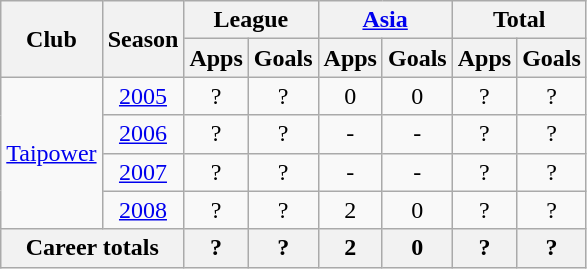<table class="wikitable" style="text-align: center;">
<tr>
<th rowspan="2">Club</th>
<th rowspan="2">Season</th>
<th colspan="2">League</th>
<th colspan="2"><a href='#'>Asia</a></th>
<th colspan="2">Total</th>
</tr>
<tr>
<th>Apps</th>
<th>Goals</th>
<th>Apps</th>
<th>Goals</th>
<th>Apps</th>
<th>Goals</th>
</tr>
<tr>
<td style="text-align: left;" rowspan="4"><a href='#'>Taipower</a></td>
<td><a href='#'>2005</a></td>
<td>?</td>
<td>?</td>
<td>0</td>
<td>0</td>
<td>?</td>
<td>?</td>
</tr>
<tr>
<td><a href='#'>2006</a></td>
<td>?</td>
<td>?</td>
<td>-</td>
<td>-</td>
<td>?</td>
<td>?</td>
</tr>
<tr>
<td><a href='#'>2007</a></td>
<td>?</td>
<td>?</td>
<td>-</td>
<td>-</td>
<td>?</td>
<td>?</td>
</tr>
<tr>
<td><a href='#'>2008</a></td>
<td>?</td>
<td>?</td>
<td>2</td>
<td>0</td>
<td>?</td>
<td>?</td>
</tr>
<tr>
<th colspan="2">Career totals</th>
<th>?</th>
<th>?</th>
<th>2</th>
<th>0</th>
<th>?</th>
<th>?</th>
</tr>
</table>
